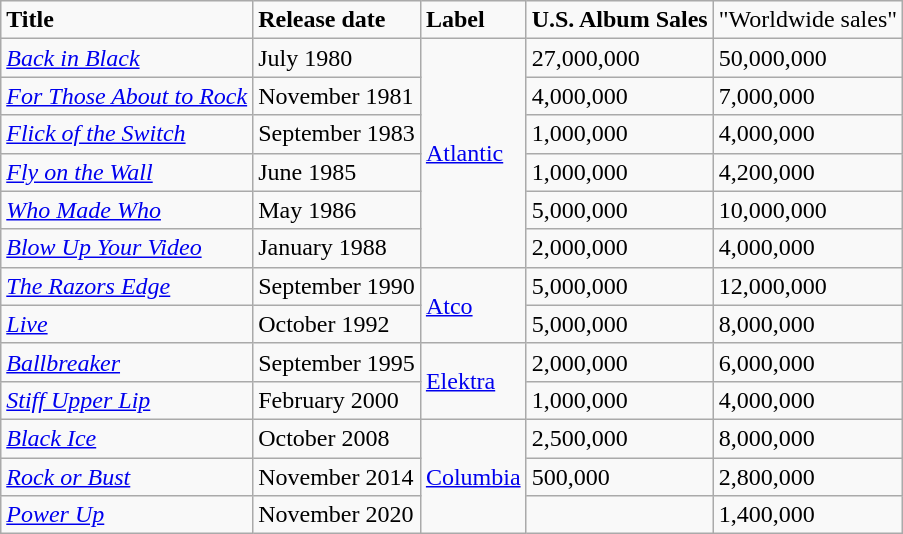<table class="wikitable">
<tr>
<td><strong>Title</strong></td>
<td><strong>Release date</strong></td>
<td><strong>Label</strong></td>
<td><strong>U.S. Album Sales</strong></td>
<td>"Worldwide sales"</td>
</tr>
<tr>
<td><em><a href='#'>Back in Black</a></em></td>
<td>July 1980</td>
<td rowspan="6"><a href='#'>Atlantic</a></td>
<td>27,000,000</td>
<td>50,000,000</td>
</tr>
<tr>
<td><em><a href='#'>For Those About to Rock</a></em></td>
<td>November 1981</td>
<td>4,000,000</td>
<td>7,000,000</td>
</tr>
<tr>
<td><em><a href='#'>Flick of the Switch</a></em></td>
<td>September 1983</td>
<td>1,000,000</td>
<td>4,000,000</td>
</tr>
<tr>
<td><em><a href='#'>Fly on the Wall</a></em></td>
<td>June 1985</td>
<td>1,000,000</td>
<td>4,200,000</td>
</tr>
<tr>
<td><em><a href='#'>Who Made Who</a></em></td>
<td>May 1986</td>
<td>5,000,000</td>
<td>10,000,000</td>
</tr>
<tr>
<td><em><a href='#'>Blow Up Your Video</a></em></td>
<td>January 1988</td>
<td>2,000,000</td>
<td>4,000,000</td>
</tr>
<tr>
<td><em><a href='#'>The Razors Edge</a></em></td>
<td>September 1990</td>
<td rowspan="2"><a href='#'>Atco</a></td>
<td>5,000,000</td>
<td>12,000,000</td>
</tr>
<tr>
<td><em><a href='#'>Live</a></em></td>
<td>October 1992</td>
<td>5,000,000</td>
<td>8,000,000</td>
</tr>
<tr>
<td><em><a href='#'>Ballbreaker</a></em></td>
<td>September 1995</td>
<td rowspan="2"><a href='#'>Elektra</a></td>
<td>2,000,000</td>
<td>6,000,000</td>
</tr>
<tr>
<td><em><a href='#'>Stiff Upper Lip</a></em></td>
<td>February 2000</td>
<td>1,000,000</td>
<td>4,000,000</td>
</tr>
<tr>
<td><em><a href='#'>Black Ice</a></em></td>
<td>October 2008</td>
<td rowspan="3"><a href='#'>Columbia</a></td>
<td>2,500,000</td>
<td>8,000,000</td>
</tr>
<tr>
<td><em><a href='#'>Rock or Bust</a></em></td>
<td>November 2014</td>
<td>500,000</td>
<td>2,800,000</td>
</tr>
<tr>
<td><em><a href='#'>Power Up</a></em></td>
<td>November 2020</td>
<td></td>
<td>1,400,000</td>
</tr>
</table>
